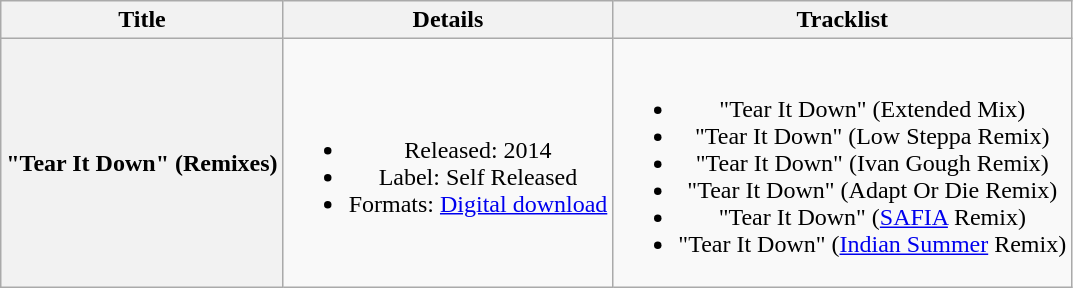<table class="wikitable plainrowheaders" style="text-align:center;">
<tr>
<th scope="col">Title</th>
<th scope="col">Details</th>
<th scope="col">Tracklist</th>
</tr>
<tr>
<th scope="row">"Tear It Down" (Remixes)</th>
<td><br><ul><li>Released: 2014</li><li>Label: Self Released</li><li>Formats: <a href='#'>Digital download</a></li></ul></td>
<td><br><ul><li>"Tear It Down" (Extended Mix)</li><li>"Tear It Down" (Low Steppa Remix)</li><li>"Tear It Down" (Ivan Gough Remix)</li><li>"Tear It Down" (Adapt Or Die Remix)</li><li>"Tear It Down" (<a href='#'>SAFIA</a> Remix)</li><li>"Tear It Down" (<a href='#'>Indian Summer</a> Remix)</li></ul></td>
</tr>
</table>
